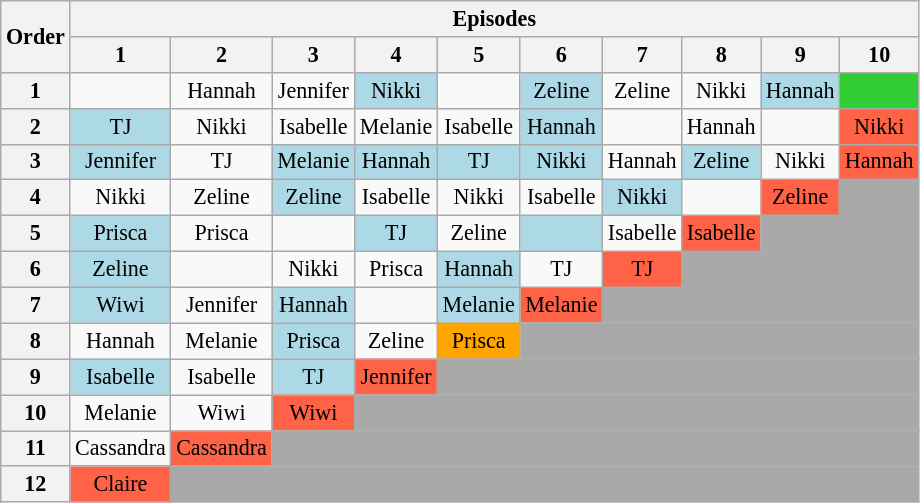<table class="wikitable" style="text-align:center; font-size:92%">
<tr>
<th rowspan="2">Order</th>
<th colspan="10">Episodes</th>
</tr>
<tr>
<th>1</th>
<th>2</th>
<th>3</th>
<th>4</th>
<th>5</th>
<th>6</th>
<th>7</th>
<th>8</th>
<th>9</th>
<th>10</th>
</tr>
<tr>
<th>1</th>
<td></td>
<td>Hannah</td>
<td>Jennifer</td>
<td style="background: lightblue;">Nikki</td>
<td></td>
<td style="background: lightblue;">Zeline</td>
<td>Zeline</td>
<td>Nikki</td>
<td style="background: lightblue;">Hannah</td>
<td bgcolor="limegreen"></td>
</tr>
<tr>
<th>2</th>
<td style="background: lightblue;">TJ</td>
<td>Nikki</td>
<td>Isabelle</td>
<td>Melanie</td>
<td>Isabelle</td>
<td style="background: lightblue;">Hannah</td>
<td></td>
<td>Hannah</td>
<td></td>
<td bgcolor="tomato">Nikki</td>
</tr>
<tr>
<th>3</th>
<td style="background: lightblue;">Jennifer</td>
<td>TJ</td>
<td style="background: lightblue;">Melanie</td>
<td style="background: lightblue;">Hannah</td>
<td style="background: lightblue;">TJ</td>
<td style="background: lightblue;">Nikki</td>
<td>Hannah</td>
<td style="background: lightblue;">Zeline</td>
<td>Nikki</td>
<td bgcolor="tomato">Hannah</td>
</tr>
<tr>
<th>4</th>
<td>Nikki</td>
<td>Zeline</td>
<td style="background: lightblue;">Zeline</td>
<td>Isabelle</td>
<td>Nikki</td>
<td>Isabelle</td>
<td style="background: lightblue;">Nikki</td>
<td></td>
<td bgcolor="tomato">Zeline</td>
<td colspan="12" bgcolor="darkgrey"></td>
</tr>
<tr>
<th>5</th>
<td style="background: lightblue;">Prisca</td>
<td>Prisca</td>
<td></td>
<td style="background: lightblue;">TJ</td>
<td>Zeline</td>
<td style="background: lightblue;"></td>
<td>Isabelle</td>
<td bgcolor="tomato">Isabelle</td>
<td colspan="11" bgcolor="darkgrey"></td>
</tr>
<tr>
<th>6</th>
<td style="background: lightblue;">Zeline</td>
<td></td>
<td>Nikki</td>
<td>Prisca</td>
<td style="background: lightblue;">Hannah</td>
<td>TJ</td>
<td bgcolor="tomato">TJ</td>
<td colspan="10" bgcolor="darkgrey"></td>
</tr>
<tr>
<th>7</th>
<td style="background: lightblue;">Wiwi</td>
<td>Jennifer</td>
<td style="background: lightblue;">Hannah</td>
<td></td>
<td style="background: lightblue;">Melanie</td>
<td bgcolor="tomato">Melanie</td>
<td colspan="9" bgcolor="darkgrey"></td>
</tr>
<tr>
<th>8</th>
<td>Hannah</td>
<td>Melanie</td>
<td style="background: lightblue;">Prisca</td>
<td>Zeline</td>
<td bgcolor="orange">Prisca</td>
<td colspan="10" bgcolor="darkgrey"></td>
</tr>
<tr>
<th>9</th>
<td style="background: lightblue;">Isabelle</td>
<td>Isabelle</td>
<td style="background: lightblue;">TJ</td>
<td bgcolor="tomato">Jennifer</td>
<td colspan="10" bgcolor="darkgrey"></td>
</tr>
<tr>
<th>10</th>
<td>Melanie</td>
<td>Wiwi</td>
<td bgcolor="tomato">Wiwi</td>
<td colspan="11" bgcolor="darkgrey"></td>
</tr>
<tr>
<th>11</th>
<td>Cassandra</td>
<td bgcolor="tomato">Cassandra</td>
<td colspan="12" bgcolor="darkgrey"></td>
</tr>
<tr>
<th>12</th>
<td bgcolor="tomato">Claire</td>
<td colspan="13"style="background:darkgrey;"></td>
</tr>
</table>
